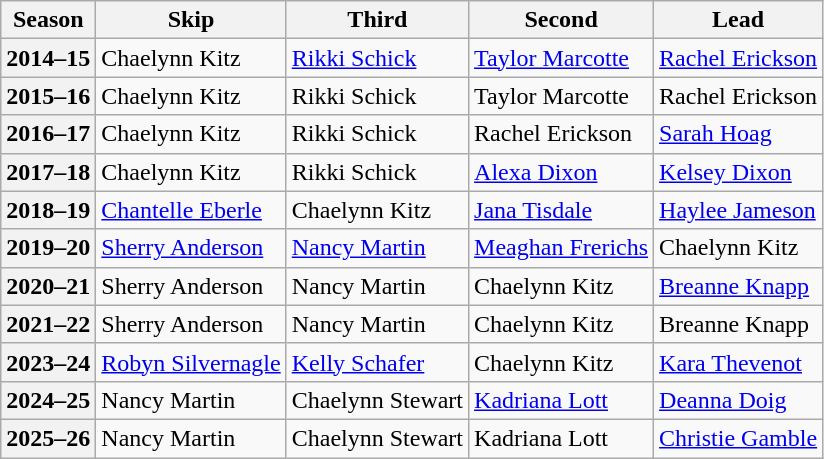<table class="wikitable">
<tr>
<th scope="col">Season</th>
<th scope="col">Skip</th>
<th scope="col">Third</th>
<th scope="col">Second</th>
<th scope="col">Lead</th>
</tr>
<tr>
<th scope="row">2014–15</th>
<td>Chaelynn Kitz</td>
<td><a href='#'>Rikki Schick</a></td>
<td><a href='#'>Taylor Marcotte</a></td>
<td><a href='#'>Rachel Erickson</a></td>
</tr>
<tr>
<th scope="row">2015–16</th>
<td>Chaelynn Kitz</td>
<td>Rikki Schick</td>
<td>Taylor Marcotte</td>
<td>Rachel Erickson</td>
</tr>
<tr>
<th scope="row">2016–17</th>
<td>Chaelynn Kitz</td>
<td>Rikki Schick</td>
<td>Rachel Erickson</td>
<td><a href='#'>Sarah Hoag</a></td>
</tr>
<tr>
<th scope="row">2017–18</th>
<td>Chaelynn Kitz</td>
<td>Rikki Schick</td>
<td><a href='#'>Alexa Dixon</a></td>
<td><a href='#'>Kelsey Dixon</a></td>
</tr>
<tr>
<th scope="row">2018–19</th>
<td><a href='#'>Chantelle Eberle</a></td>
<td>Chaelynn Kitz</td>
<td><a href='#'>Jana Tisdale</a></td>
<td><a href='#'>Haylee Jameson</a></td>
</tr>
<tr>
<th scope="row">2019–20</th>
<td><a href='#'>Sherry Anderson</a></td>
<td><a href='#'>Nancy Martin</a></td>
<td><a href='#'>Meaghan Frerichs</a></td>
<td>Chaelynn Kitz</td>
</tr>
<tr>
<th scope="row">2020–21</th>
<td>Sherry Anderson</td>
<td>Nancy Martin</td>
<td>Chaelynn Kitz</td>
<td><a href='#'>Breanne Knapp</a></td>
</tr>
<tr>
<th scope="row">2021–22</th>
<td>Sherry Anderson</td>
<td>Nancy Martin</td>
<td>Chaelynn Kitz</td>
<td>Breanne Knapp</td>
</tr>
<tr>
<th scope="row">2023–24</th>
<td><a href='#'>Robyn Silvernagle</a></td>
<td><a href='#'>Kelly Schafer</a></td>
<td>Chaelynn Kitz</td>
<td><a href='#'>Kara Thevenot</a></td>
</tr>
<tr>
<th scope="row">2024–25</th>
<td>Nancy Martin</td>
<td>Chaelynn Stewart</td>
<td><a href='#'>Kadriana Lott</a></td>
<td><a href='#'>Deanna Doig</a></td>
</tr>
<tr>
<th scope="row">2025–26</th>
<td>Nancy Martin</td>
<td>Chaelynn Stewart</td>
<td>Kadriana Lott</td>
<td><a href='#'>Christie Gamble</a></td>
</tr>
</table>
